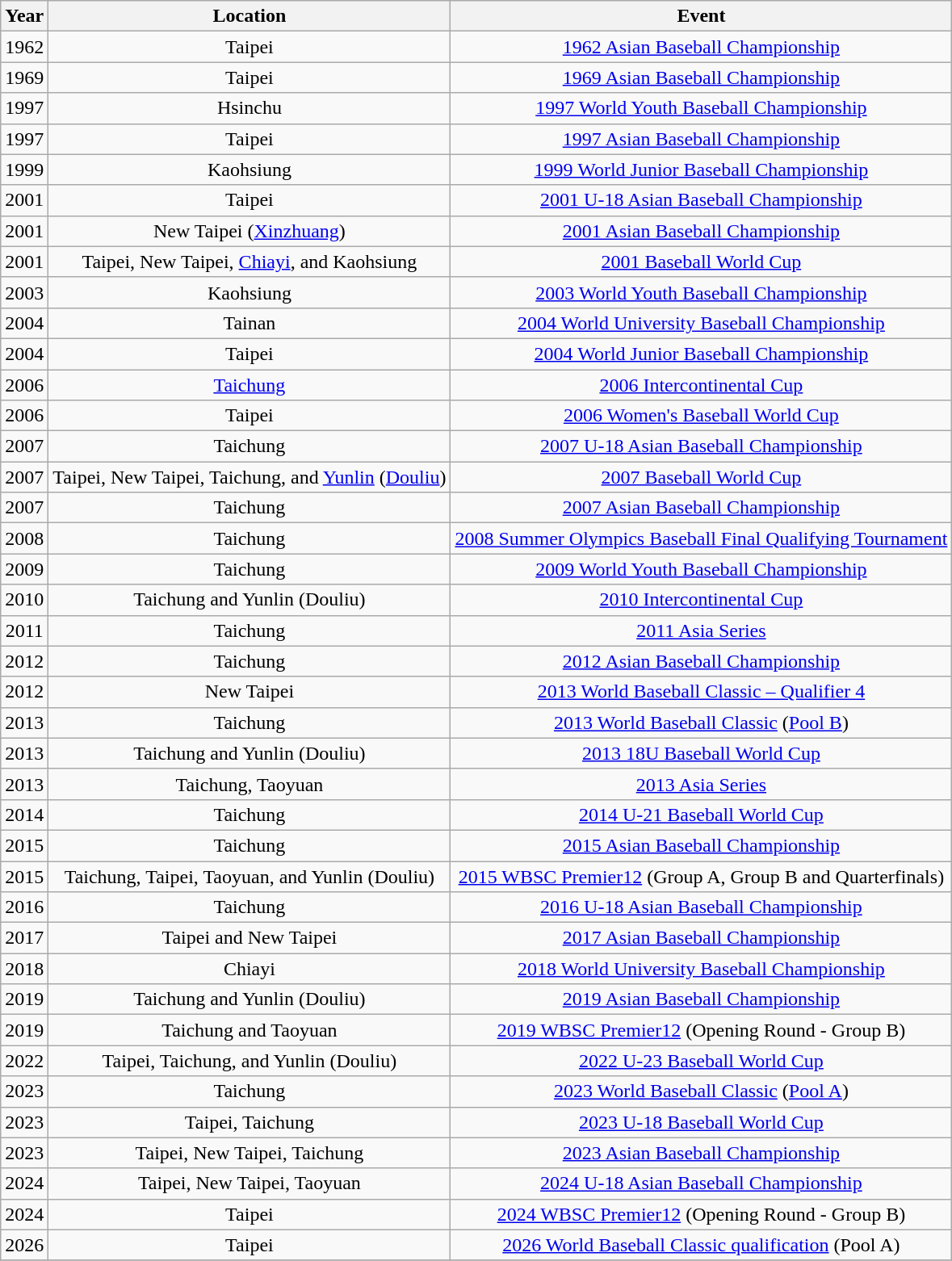<table class="wikitable sortable" style="text-align:center">
<tr>
<th>Year</th>
<th>Location</th>
<th>Event</th>
</tr>
<tr>
<td>1962</td>
<td>Taipei</td>
<td><a href='#'>1962 Asian Baseball Championship</a></td>
</tr>
<tr>
<td>1969</td>
<td>Taipei</td>
<td><a href='#'>1969 Asian Baseball Championship</a></td>
</tr>
<tr>
<td>1997</td>
<td>Hsinchu</td>
<td><a href='#'>1997 World Youth Baseball Championship</a></td>
</tr>
<tr>
<td>1997</td>
<td>Taipei</td>
<td><a href='#'>1997 Asian Baseball Championship</a></td>
</tr>
<tr>
<td>1999</td>
<td>Kaohsiung</td>
<td><a href='#'>1999 World Junior Baseball Championship</a></td>
</tr>
<tr>
<td>2001</td>
<td>Taipei</td>
<td><a href='#'>2001 U-18 Asian Baseball Championship</a></td>
</tr>
<tr>
<td>2001</td>
<td>New Taipei (<a href='#'>Xinzhuang</a>)</td>
<td><a href='#'>2001 Asian Baseball Championship</a></td>
</tr>
<tr>
<td>2001</td>
<td>Taipei, New Taipei, <a href='#'>Chiayi</a>, and Kaohsiung</td>
<td><a href='#'>2001 Baseball World Cup</a></td>
</tr>
<tr>
<td>2003</td>
<td>Kaohsiung</td>
<td><a href='#'>2003 World Youth Baseball Championship</a></td>
</tr>
<tr>
<td>2004</td>
<td>Tainan</td>
<td><a href='#'>2004 World University Baseball Championship</a></td>
</tr>
<tr>
<td>2004</td>
<td>Taipei</td>
<td><a href='#'>2004 World Junior Baseball Championship</a></td>
</tr>
<tr>
<td>2006</td>
<td><a href='#'>Taichung</a></td>
<td><a href='#'>2006 Intercontinental Cup</a></td>
</tr>
<tr>
<td>2006</td>
<td>Taipei</td>
<td><a href='#'>2006 Women's Baseball World Cup</a></td>
</tr>
<tr>
<td>2007</td>
<td>Taichung</td>
<td><a href='#'>2007 U-18 Asian Baseball Championship</a></td>
</tr>
<tr>
<td>2007</td>
<td>Taipei, New Taipei, Taichung, and <a href='#'>Yunlin</a> (<a href='#'>Douliu</a>)</td>
<td><a href='#'>2007 Baseball World Cup</a></td>
</tr>
<tr>
<td>2007</td>
<td>Taichung</td>
<td><a href='#'>2007 Asian Baseball Championship</a></td>
</tr>
<tr>
<td>2008</td>
<td>Taichung</td>
<td><a href='#'>2008 Summer Olympics Baseball Final Qualifying Tournament</a></td>
</tr>
<tr>
<td>2009</td>
<td>Taichung</td>
<td><a href='#'>2009 World Youth Baseball Championship</a></td>
</tr>
<tr>
<td>2010</td>
<td>Taichung and Yunlin (Douliu)</td>
<td><a href='#'>2010 Intercontinental Cup</a></td>
</tr>
<tr>
<td>2011</td>
<td>Taichung</td>
<td><a href='#'>2011 Asia Series</a></td>
</tr>
<tr>
<td>2012</td>
<td>Taichung</td>
<td><a href='#'>2012 Asian Baseball Championship</a></td>
</tr>
<tr>
<td>2012</td>
<td>New Taipei</td>
<td><a href='#'>2013 World Baseball Classic – Qualifier 4</a></td>
</tr>
<tr>
<td>2013</td>
<td>Taichung</td>
<td><a href='#'>2013 World Baseball Classic</a> (<a href='#'>Pool B</a>)</td>
</tr>
<tr>
<td>2013</td>
<td>Taichung and Yunlin (Douliu)</td>
<td><a href='#'>2013 18U Baseball World Cup</a></td>
</tr>
<tr>
<td>2013</td>
<td>Taichung, Taoyuan</td>
<td><a href='#'>2013 Asia Series</a></td>
</tr>
<tr>
<td>2014</td>
<td>Taichung</td>
<td><a href='#'>2014 U-21 Baseball World Cup</a></td>
</tr>
<tr>
<td>2015</td>
<td>Taichung</td>
<td><a href='#'>2015 Asian Baseball Championship</a></td>
</tr>
<tr>
<td>2015</td>
<td>Taichung, Taipei, Taoyuan, and Yunlin (Douliu)</td>
<td><a href='#'>2015 WBSC Premier12</a> (Group A, Group B and Quarterfinals)</td>
</tr>
<tr>
<td>2016</td>
<td>Taichung</td>
<td><a href='#'>2016 U-18 Asian Baseball Championship</a></td>
</tr>
<tr>
<td>2017</td>
<td>Taipei and New Taipei</td>
<td><a href='#'>2017 Asian Baseball Championship</a></td>
</tr>
<tr>
<td>2018</td>
<td>Chiayi</td>
<td><a href='#'>2018 World University Baseball Championship</a></td>
</tr>
<tr>
<td>2019</td>
<td>Taichung and Yunlin (Douliu)</td>
<td><a href='#'>2019 Asian Baseball Championship</a></td>
</tr>
<tr>
<td>2019</td>
<td>Taichung and Taoyuan</td>
<td><a href='#'>2019 WBSC Premier12</a> (Opening Round - Group B)</td>
</tr>
<tr>
<td>2022</td>
<td>Taipei, Taichung, and Yunlin (Douliu)</td>
<td><a href='#'>2022 U-23 Baseball World Cup</a></td>
</tr>
<tr>
<td>2023</td>
<td>Taichung</td>
<td><a href='#'>2023 World Baseball Classic</a> (<a href='#'>Pool A</a>)</td>
</tr>
<tr>
<td>2023</td>
<td>Taipei, Taichung</td>
<td><a href='#'>2023 U-18 Baseball World Cup</a></td>
</tr>
<tr>
<td>2023</td>
<td>Taipei, New Taipei, Taichung</td>
<td><a href='#'>2023 Asian Baseball Championship</a></td>
</tr>
<tr>
<td>2024</td>
<td>Taipei, New Taipei, Taoyuan</td>
<td><a href='#'>2024 U-18 Asian Baseball Championship</a></td>
</tr>
<tr>
<td>2024</td>
<td>Taipei</td>
<td><a href='#'>2024 WBSC Premier12</a> (Opening Round - Group B)</td>
</tr>
<tr>
<td>2026</td>
<td>Taipei</td>
<td><a href='#'>2026 World Baseball Classic qualification</a> (Pool A)</td>
</tr>
<tr>
</tr>
</table>
